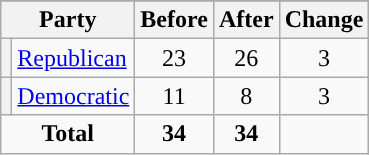<table class="wikitable" style="text-align:center;">
<tr>
</tr>
<tr>
<th colspan=2>Party</th>
<th>Before</th>
<th>After</th>
<th>Change</th>
</tr>
<tr>
<th style="background-color:"></th>
<td style="text-align:left;"><a href='#'>Republican</a></td>
<td>23</td>
<td>26</td>
<td> 3</td>
</tr>
<tr>
<th style="background-color:"></th>
<td style="text-align:left;"><a href='#'>Democratic</a></td>
<td>11</td>
<td>8</td>
<td> 3</td>
</tr>
<tr>
<td colspan=2><strong>Total</strong></td>
<td><strong>34</strong></td>
<td><strong>34</strong></td>
<td></td>
</tr>
</table>
